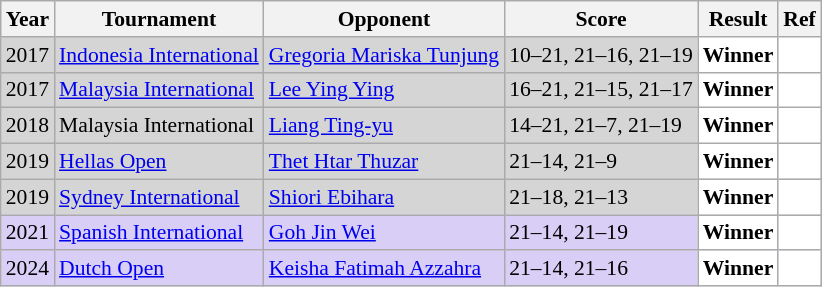<table class="sortable wikitable" style="font-size: 90%;">
<tr>
<th>Year</th>
<th>Tournament</th>
<th>Opponent</th>
<th>Score</th>
<th>Result</th>
<th>Ref</th>
</tr>
<tr style="background:#D5D5D5">
<td align="center">2017</td>
<td align="left"><a href='#'>Indonesia International</a></td>
<td align="left"> <a href='#'>Gregoria Mariska Tunjung</a></td>
<td align="left">10–21, 21–16, 21–19</td>
<td style="text-align:left; background:white"> <strong>Winner</strong></td>
<td style="text-align:center; background:white"></td>
</tr>
<tr style="background:#D5D5D5">
<td align="center">2017</td>
<td align="left"><a href='#'>Malaysia International</a></td>
<td align="left"> <a href='#'>Lee Ying Ying</a></td>
<td align="left">16–21, 21–15, 21–17</td>
<td style="text-align:left; background:white"> <strong>Winner</strong></td>
<td style="text-align:center; background:white"></td>
</tr>
<tr style="background:#D5D5D5">
<td align="center">2018</td>
<td align="left">Malaysia International</td>
<td align="left"> <a href='#'>Liang Ting-yu</a></td>
<td align="left">14–21, 21–7, 21–19</td>
<td style="text-align:left; background:white"> <strong>Winner</strong></td>
<td style="text-align:center; background:white"></td>
</tr>
<tr style="background:#D5D5D5">
<td align="center">2019</td>
<td align="left"><a href='#'>Hellas Open</a></td>
<td align="left"> <a href='#'>Thet Htar Thuzar</a></td>
<td align="left">21–14, 21–9</td>
<td style="text-align:left; background:white"> <strong>Winner</strong></td>
<td style="text-align:center; background:white"></td>
</tr>
<tr style="background:#D5D5D5">
<td align="center">2019</td>
<td align="left"><a href='#'>Sydney International</a></td>
<td align="left"> <a href='#'>Shiori Ebihara</a></td>
<td align="left">21–18, 21–13</td>
<td style="text-align:left; background:white"> <strong>Winner</strong></td>
<td style="text-align:center; background:white"></td>
</tr>
<tr style="background:#D8CEF6">
<td align="center">2021</td>
<td align="left"><a href='#'>Spanish International</a></td>
<td align="left"> <a href='#'>Goh Jin Wei</a></td>
<td align="left">21–14, 21–19</td>
<td style="text-align:left; background:white"> <strong>Winner</strong></td>
<td style="text-align:center; background:white"></td>
</tr>
<tr style="background:#D8CEF6">
<td align="center">2024</td>
<td align="left"><a href='#'>Dutch Open</a></td>
<td align="left"> <a href='#'>Keisha Fatimah Azzahra</a></td>
<td align="left">21–14, 21–16</td>
<td style="text-align:left; background:white"> <strong>Winner</strong></td>
<td style="text-align:center; background:white"></td>
</tr>
</table>
